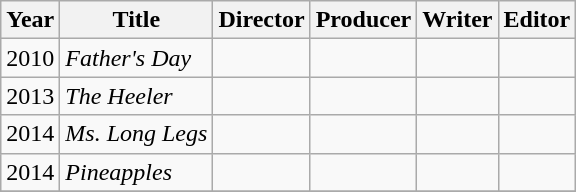<table class="wikitable">
<tr>
<th>Year</th>
<th>Title</th>
<th>Director</th>
<th>Producer</th>
<th>Writer</th>
<th>Editor</th>
</tr>
<tr>
<td>2010</td>
<td><em>Father's Day</em></td>
<td></td>
<td></td>
<td></td>
<td></td>
</tr>
<tr>
<td>2013</td>
<td><em>The Heeler</em></td>
<td></td>
<td></td>
<td></td>
<td></td>
</tr>
<tr>
<td>2014</td>
<td><em>Ms. Long Legs</em></td>
<td></td>
<td></td>
<td></td>
<td></td>
</tr>
<tr>
<td>2014</td>
<td><em>Pineapples</em></td>
<td></td>
<td></td>
<td></td>
<td></td>
</tr>
<tr>
</tr>
</table>
